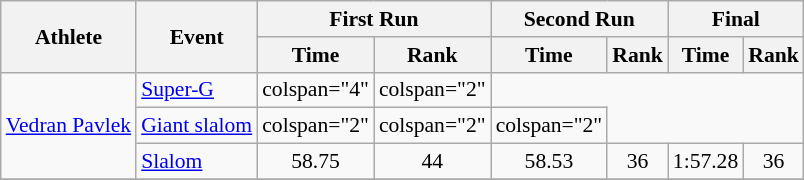<table class="wikitable" style="font-size:90%">
<tr>
<th rowspan="2">Athlete</th>
<th rowspan="2">Event</th>
<th colspan="2">First Run</th>
<th colspan="2">Second Run</th>
<th colspan="3">Final</th>
</tr>
<tr>
<th>Time</th>
<th>Rank</th>
<th>Time</th>
<th>Rank</th>
<th>Time</th>
<th>Rank</th>
</tr>
<tr align="center">
<td align="left" rowspan=3><a href='#'>Vedran Pavlek</a></td>
<td align="left"><a href='#'>Super-G</a></td>
<td>colspan="4" </td>
<td>colspan="2" </td>
</tr>
<tr align="center">
<td align="left"><a href='#'>Giant slalom</a></td>
<td>colspan="2" </td>
<td>colspan="2" </td>
<td>colspan="2" </td>
</tr>
<tr align="center">
<td align="left"><a href='#'>Slalom</a></td>
<td>58.75</td>
<td>44</td>
<td>58.53</td>
<td>36</td>
<td>1:57.28</td>
<td>36</td>
</tr>
<tr align="center">
</tr>
</table>
